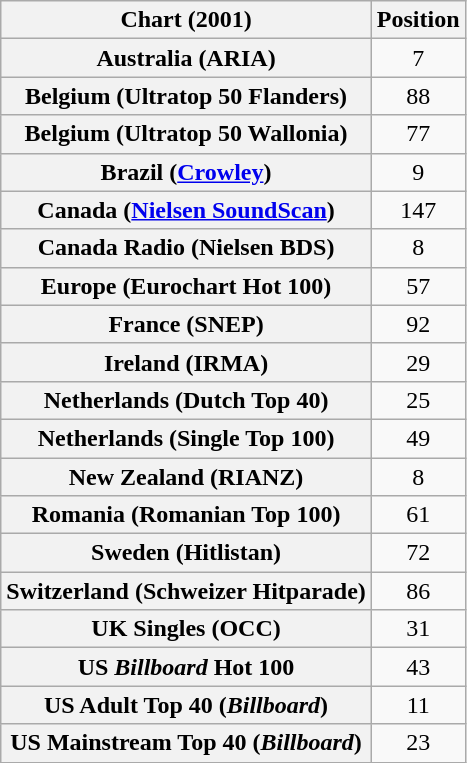<table class="wikitable sortable plainrowheaders" style="text-align:center">
<tr>
<th scope="col">Chart (2001)</th>
<th scope="col">Position</th>
</tr>
<tr>
<th scope="row">Australia (ARIA)</th>
<td>7</td>
</tr>
<tr>
<th scope="row">Belgium (Ultratop 50 Flanders)</th>
<td>88</td>
</tr>
<tr>
<th scope="row">Belgium (Ultratop 50 Wallonia)</th>
<td>77</td>
</tr>
<tr>
<th scope="row">Brazil (<a href='#'>Crowley</a>)</th>
<td>9</td>
</tr>
<tr>
<th scope="row">Canada (<a href='#'>Nielsen SoundScan</a>)</th>
<td>147</td>
</tr>
<tr>
<th scope="row">Canada Radio (Nielsen BDS)</th>
<td>8</td>
</tr>
<tr>
<th scope="row">Europe (Eurochart Hot 100)</th>
<td>57</td>
</tr>
<tr>
<th scope="row">France (SNEP)</th>
<td>92</td>
</tr>
<tr>
<th scope="row">Ireland (IRMA)</th>
<td>29</td>
</tr>
<tr>
<th scope="row">Netherlands (Dutch Top 40)</th>
<td>25</td>
</tr>
<tr>
<th scope="row">Netherlands (Single Top 100)</th>
<td>49</td>
</tr>
<tr>
<th scope="row">New Zealand (RIANZ)</th>
<td>8</td>
</tr>
<tr>
<th scope="row">Romania (Romanian Top 100)</th>
<td>61</td>
</tr>
<tr>
<th scope="row">Sweden (Hitlistan)</th>
<td>72</td>
</tr>
<tr>
<th scope="row">Switzerland (Schweizer Hitparade)</th>
<td>86</td>
</tr>
<tr>
<th scope="row">UK Singles (OCC)</th>
<td>31</td>
</tr>
<tr>
<th scope="row">US <em>Billboard</em> Hot 100</th>
<td>43</td>
</tr>
<tr>
<th scope="row">US Adult Top 40 (<em>Billboard</em>)</th>
<td>11</td>
</tr>
<tr>
<th scope="row">US Mainstream Top 40 (<em>Billboard</em>)</th>
<td>23</td>
</tr>
</table>
